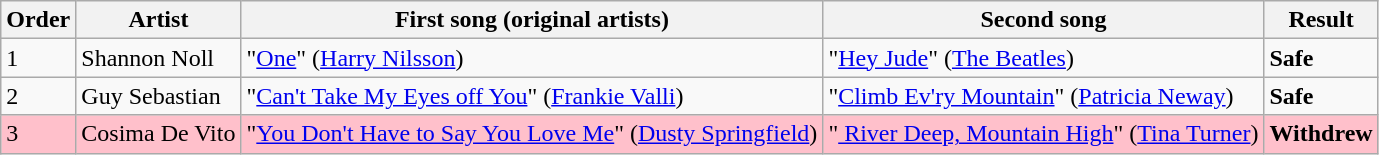<table class=wikitable>
<tr>
<th>Order</th>
<th>Artist</th>
<th>First song (original artists)</th>
<th>Second song</th>
<th>Result</th>
</tr>
<tr>
<td>1</td>
<td>Shannon Noll</td>
<td>"<a href='#'>One</a>" (<a href='#'>Harry Nilsson</a>)</td>
<td>"<a href='#'>Hey Jude</a>" (<a href='#'>The Beatles</a>)</td>
<td><strong>Safe</strong></td>
</tr>
<tr>
<td>2</td>
<td>Guy Sebastian</td>
<td>"<a href='#'>Can't Take My Eyes off You</a>" (<a href='#'>Frankie Valli</a>)</td>
<td>"<a href='#'>Climb Ev'ry Mountain</a>" (<a href='#'>Patricia Neway</a>)</td>
<td><strong>Safe</strong></td>
</tr>
<tr style="background:pink;">
<td>3</td>
<td>Cosima De Vito</td>
<td>"<a href='#'>You Don't Have to Say You Love Me</a>" (<a href='#'>Dusty Springfield</a>)</td>
<td>"<a href='#'> River Deep, Mountain High</a>"  (<a href='#'>Tina Turner</a>)</td>
<td><strong>Withdrew</strong></td>
</tr>
</table>
